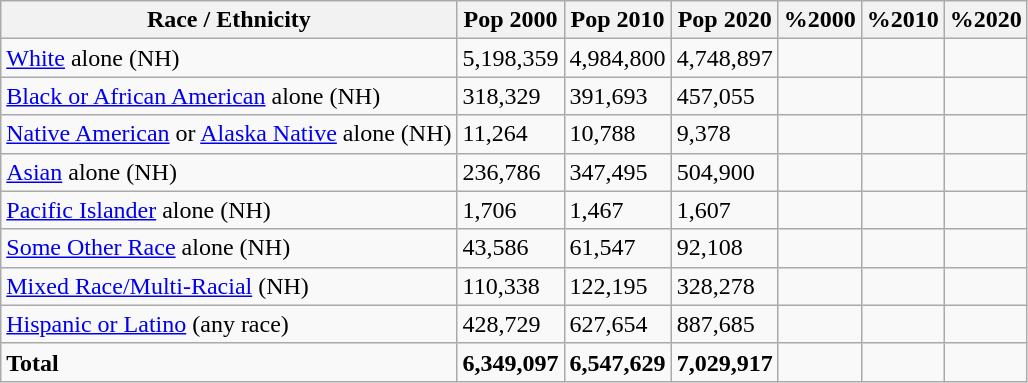<table class="wikitable">
<tr>
<th>Race / Ethnicity</th>
<th>Pop 2000</th>
<th>Pop 2010</th>
<th>Pop 2020</th>
<th>%2000</th>
<th>%2010</th>
<th>%2020</th>
</tr>
<tr>
<td><a href='#'>White</a> alone (NH)</td>
<td>5,198,359</td>
<td>4,984,800</td>
<td>4,748,897</td>
<td></td>
<td></td>
<td></td>
</tr>
<tr>
<td><a href='#'>Black or African American</a> alone (NH)</td>
<td>318,329</td>
<td>391,693</td>
<td>457,055</td>
<td></td>
<td></td>
<td></td>
</tr>
<tr>
<td><a href='#'>Native American</a> or <a href='#'>Alaska Native</a> alone (NH)</td>
<td>11,264</td>
<td>10,788</td>
<td>9,378</td>
<td></td>
<td></td>
<td></td>
</tr>
<tr>
<td><a href='#'>Asian</a> alone (NH)</td>
<td>236,786</td>
<td>347,495</td>
<td>504,900</td>
<td></td>
<td></td>
<td></td>
</tr>
<tr>
<td><a href='#'>Pacific Islander</a> alone (NH)</td>
<td>1,706</td>
<td>1,467</td>
<td>1,607</td>
<td></td>
<td></td>
<td></td>
</tr>
<tr>
<td><a href='#'>Some Other Race</a> alone (NH)</td>
<td>43,586</td>
<td>61,547</td>
<td>92,108</td>
<td></td>
<td></td>
<td></td>
</tr>
<tr>
<td><a href='#'>Mixed Race/Multi-Racial</a> (NH)</td>
<td>110,338</td>
<td>122,195</td>
<td>328,278</td>
<td></td>
<td></td>
<td></td>
</tr>
<tr>
<td><a href='#'>Hispanic or Latino</a> (any race)</td>
<td>428,729</td>
<td>627,654</td>
<td>887,685</td>
<td></td>
<td></td>
<td></td>
</tr>
<tr>
<td><strong>Total</strong></td>
<td><strong>6,349,097</strong></td>
<td><strong>6,547,629</strong></td>
<td><strong>7,029,917</strong></td>
<td><strong></strong></td>
<td><strong></strong></td>
<td><strong></strong></td>
</tr>
</table>
